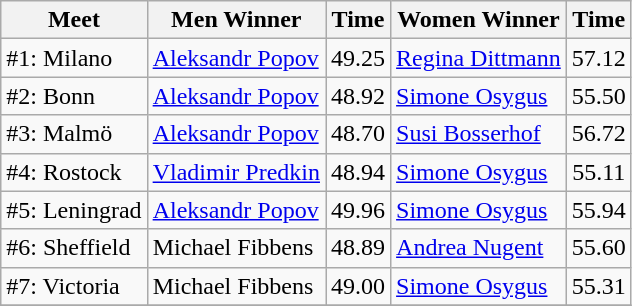<table class=wikitable>
<tr>
<th>Meet</th>
<th>Men Winner</th>
<th>Time</th>
<th>Women Winner</th>
<th>Time</th>
</tr>
<tr>
<td>#1: Milano</td>
<td> <a href='#'>Aleksandr Popov</a></td>
<td align=center>49.25</td>
<td> <a href='#'>Regina Dittmann</a></td>
<td align=center>57.12</td>
</tr>
<tr>
<td>#2: Bonn</td>
<td> <a href='#'>Aleksandr Popov</a></td>
<td align=center>48.92</td>
<td> <a href='#'>Simone Osygus</a></td>
<td align=center>55.50</td>
</tr>
<tr>
<td>#3: Malmö</td>
<td> <a href='#'>Aleksandr Popov</a></td>
<td align=center>48.70</td>
<td> <a href='#'>Susi Bosserhof</a></td>
<td align=center>56.72</td>
</tr>
<tr>
<td>#4: Rostock</td>
<td> <a href='#'>Vladimir Predkin</a></td>
<td align=center>48.94</td>
<td> <a href='#'>Simone Osygus</a></td>
<td align=center>55.11</td>
</tr>
<tr>
<td>#5: Leningrad</td>
<td> <a href='#'>Aleksandr Popov</a></td>
<td align=center>49.96</td>
<td> <a href='#'>Simone Osygus</a></td>
<td align=center>55.94</td>
</tr>
<tr>
<td>#6: Sheffield</td>
<td> Michael Fibbens</td>
<td align=center>48.89</td>
<td> <a href='#'>Andrea Nugent</a></td>
<td align=center>55.60</td>
</tr>
<tr>
<td>#7: Victoria</td>
<td> Michael Fibbens</td>
<td align=center>49.00</td>
<td> <a href='#'>Simone Osygus</a></td>
<td align=center>55.31</td>
</tr>
<tr>
</tr>
</table>
